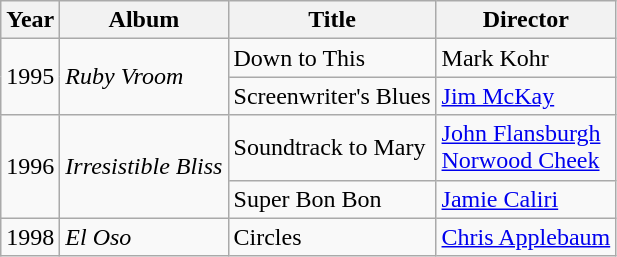<table class="wikitable">
<tr>
<th>Year</th>
<th>Album</th>
<th>Title</th>
<th>Director</th>
</tr>
<tr>
<td rowspan="2">1995</td>
<td rowspan="2"><em>Ruby Vroom</em></td>
<td>Down to This</td>
<td>Mark Kohr</td>
</tr>
<tr>
<td>Screenwriter's Blues</td>
<td><a href='#'>Jim McKay</a></td>
</tr>
<tr>
<td rowspan="2">1996</td>
<td rowspan="2"><em>Irresistible Bliss</em></td>
<td>Soundtrack to Mary</td>
<td><a href='#'>John Flansburgh</a><br><a href='#'>Norwood Cheek</a></td>
</tr>
<tr>
<td>Super Bon Bon</td>
<td><a href='#'>Jamie Caliri</a></td>
</tr>
<tr>
<td>1998</td>
<td><em>El Oso</em></td>
<td>Circles</td>
<td><a href='#'>Chris Applebaum</a></td>
</tr>
</table>
